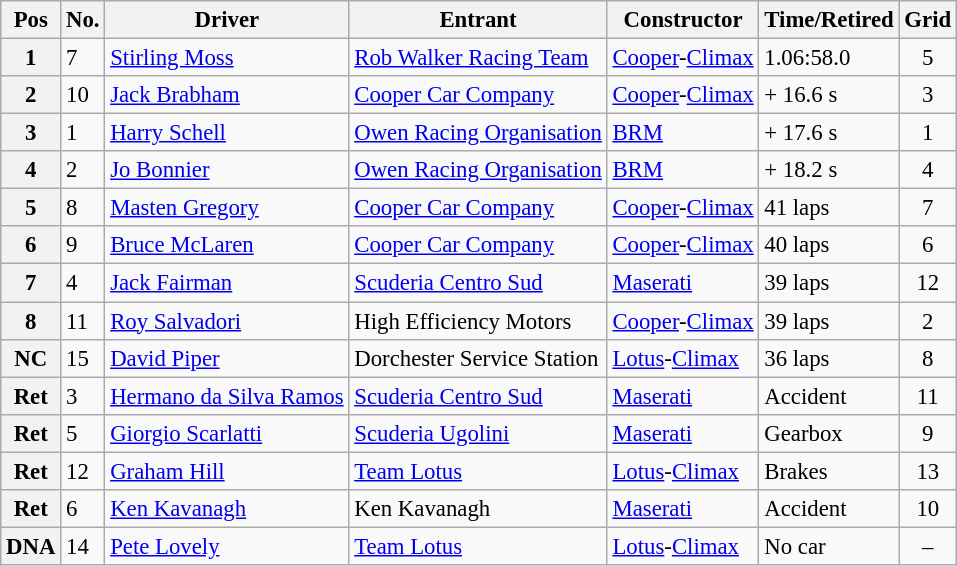<table class="wikitable" style="font-size: 95%;">
<tr>
<th>Pos</th>
<th>No.</th>
<th>Driver</th>
<th>Entrant</th>
<th>Constructor</th>
<th>Time/Retired</th>
<th>Grid</th>
</tr>
<tr>
<th>1</th>
<td>7</td>
<td> <a href='#'>Stirling Moss</a></td>
<td><a href='#'>Rob Walker Racing Team</a></td>
<td><a href='#'>Cooper</a>-<a href='#'>Climax</a></td>
<td>1.06:58.0</td>
<td style="text-align:center">5</td>
</tr>
<tr>
<th>2</th>
<td>10</td>
<td> <a href='#'>Jack Brabham</a></td>
<td><a href='#'>Cooper Car Company</a></td>
<td><a href='#'>Cooper</a>-<a href='#'>Climax</a></td>
<td>+ 16.6 s</td>
<td style="text-align:center">3</td>
</tr>
<tr>
<th>3</th>
<td>1</td>
<td> <a href='#'>Harry Schell</a></td>
<td><a href='#'>Owen Racing Organisation</a></td>
<td><a href='#'>BRM</a></td>
<td>+ 17.6 s</td>
<td style="text-align:center">1</td>
</tr>
<tr>
<th>4</th>
<td>2</td>
<td> <a href='#'>Jo Bonnier</a></td>
<td><a href='#'>Owen Racing Organisation</a></td>
<td><a href='#'>BRM</a></td>
<td>+ 18.2 s</td>
<td style="text-align:center">4</td>
</tr>
<tr>
<th>5</th>
<td>8</td>
<td> <a href='#'>Masten Gregory</a></td>
<td><a href='#'>Cooper Car Company</a></td>
<td><a href='#'>Cooper</a>-<a href='#'>Climax</a></td>
<td>41 laps</td>
<td style="text-align:center">7</td>
</tr>
<tr>
<th>6</th>
<td>9</td>
<td> <a href='#'>Bruce McLaren</a></td>
<td><a href='#'>Cooper Car Company</a></td>
<td><a href='#'>Cooper</a>-<a href='#'>Climax</a></td>
<td>40 laps</td>
<td style="text-align:center">6</td>
</tr>
<tr>
<th>7</th>
<td>4</td>
<td> <a href='#'>Jack Fairman</a></td>
<td><a href='#'>Scuderia Centro Sud</a></td>
<td><a href='#'>Maserati</a></td>
<td>39 laps</td>
<td style="text-align:center">12</td>
</tr>
<tr>
<th>8</th>
<td>11</td>
<td> <a href='#'>Roy Salvadori</a></td>
<td>High Efficiency Motors</td>
<td><a href='#'>Cooper</a>-<a href='#'>Climax</a></td>
<td>39 laps</td>
<td style="text-align:center">2</td>
</tr>
<tr>
<th>NC</th>
<td>15</td>
<td> <a href='#'>David Piper</a></td>
<td>Dorchester Service Station</td>
<td><a href='#'>Lotus</a>-<a href='#'>Climax</a></td>
<td>36 laps</td>
<td style="text-align:center">8</td>
</tr>
<tr>
<th>Ret</th>
<td>3</td>
<td> <a href='#'>Hermano da Silva Ramos</a></td>
<td><a href='#'>Scuderia Centro Sud</a></td>
<td><a href='#'>Maserati</a></td>
<td>Accident</td>
<td style="text-align:center">11</td>
</tr>
<tr>
<th>Ret</th>
<td>5</td>
<td> <a href='#'>Giorgio Scarlatti</a></td>
<td><a href='#'>Scuderia Ugolini</a></td>
<td><a href='#'>Maserati</a></td>
<td>Gearbox</td>
<td style="text-align:center">9</td>
</tr>
<tr>
<th>Ret</th>
<td>12</td>
<td> <a href='#'>Graham Hill</a></td>
<td><a href='#'>Team Lotus</a></td>
<td><a href='#'>Lotus</a>-<a href='#'>Climax</a></td>
<td>Brakes</td>
<td style="text-align:center">13</td>
</tr>
<tr>
<th>Ret</th>
<td>6</td>
<td> <a href='#'>Ken Kavanagh</a></td>
<td>Ken Kavanagh</td>
<td><a href='#'>Maserati</a></td>
<td>Accident</td>
<td style="text-align:center">10</td>
</tr>
<tr>
<th>DNA</th>
<td>14</td>
<td> <a href='#'>Pete Lovely</a></td>
<td><a href='#'>Team Lotus</a></td>
<td><a href='#'>Lotus</a>-<a href='#'>Climax</a></td>
<td>No car</td>
<td style="text-align:center">–</td>
</tr>
</table>
